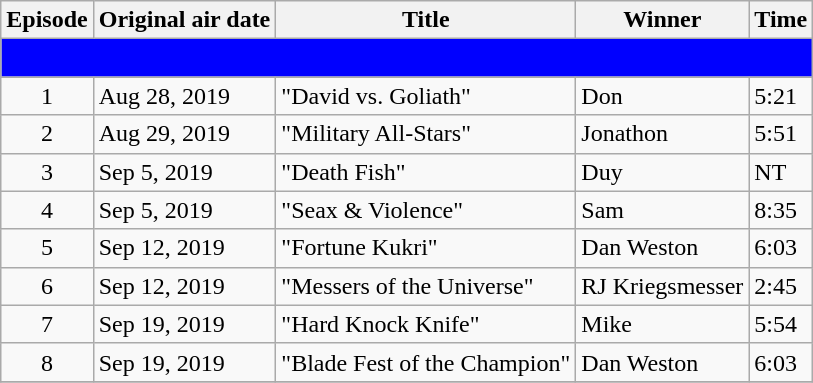<table class="wikitable">
<tr>
<th scope="col">Episode</th>
<th>Original air date</th>
<th scope="col">Title</th>
<th scope="col">Winner</th>
<th scope="col">Time</th>
</tr>
<tr>
<td colspan=5 style="background:blue;"> </td>
</tr>
<tr>
<td align=center>1</td>
<td>Aug 28, 2019</td>
<td>"David vs. Goliath"</td>
<td>Don</td>
<td>5:21</td>
</tr>
<tr>
<td align=center>2</td>
<td>Aug 29, 2019</td>
<td>"Military All-Stars"</td>
<td>Jonathon</td>
<td>5:51</td>
</tr>
<tr>
<td align=center>3</td>
<td>Sep 5, 2019</td>
<td>"Death Fish"</td>
<td>Duy</td>
<td>NT</td>
</tr>
<tr>
<td align=center>4</td>
<td>Sep 5, 2019</td>
<td>"Seax & Violence"</td>
<td>Sam</td>
<td>8:35</td>
</tr>
<tr>
<td align=center>5</td>
<td>Sep 12, 2019</td>
<td>"Fortune Kukri"</td>
<td>Dan Weston</td>
<td>6:03</td>
</tr>
<tr>
<td align=center>6</td>
<td>Sep 12, 2019</td>
<td>"Messers of the Universe"</td>
<td>RJ Kriegsmesser</td>
<td>2:45</td>
</tr>
<tr>
<td align=center>7</td>
<td>Sep 19, 2019</td>
<td>"Hard Knock Knife"</td>
<td>Mike</td>
<td>5:54</td>
</tr>
<tr>
<td align=center>8</td>
<td>Sep 19, 2019</td>
<td>"Blade Fest of the Champion"</td>
<td>Dan Weston</td>
<td>6:03</td>
</tr>
<tr>
</tr>
</table>
